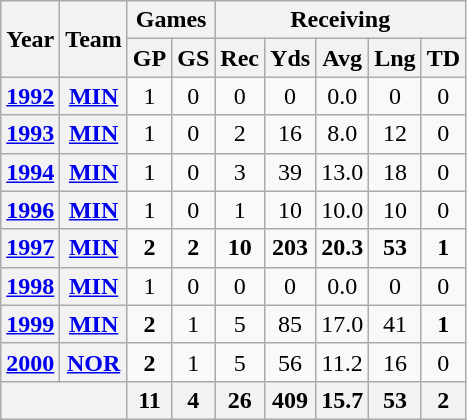<table class="wikitable" style="text-align:center">
<tr>
<th rowspan="2">Year</th>
<th rowspan="2">Team</th>
<th colspan="2">Games</th>
<th colspan="5">Receiving</th>
</tr>
<tr>
<th>GP</th>
<th>GS</th>
<th>Rec</th>
<th>Yds</th>
<th>Avg</th>
<th>Lng</th>
<th>TD</th>
</tr>
<tr>
<th><a href='#'>1992</a></th>
<th><a href='#'>MIN</a></th>
<td>1</td>
<td>0</td>
<td>0</td>
<td>0</td>
<td>0.0</td>
<td>0</td>
<td>0</td>
</tr>
<tr>
<th><a href='#'>1993</a></th>
<th><a href='#'>MIN</a></th>
<td>1</td>
<td>0</td>
<td>2</td>
<td>16</td>
<td>8.0</td>
<td>12</td>
<td>0</td>
</tr>
<tr>
<th><a href='#'>1994</a></th>
<th><a href='#'>MIN</a></th>
<td>1</td>
<td>0</td>
<td>3</td>
<td>39</td>
<td>13.0</td>
<td>18</td>
<td>0</td>
</tr>
<tr>
<th><a href='#'>1996</a></th>
<th><a href='#'>MIN</a></th>
<td>1</td>
<td>0</td>
<td>1</td>
<td>10</td>
<td>10.0</td>
<td>10</td>
<td>0</td>
</tr>
<tr>
<th><a href='#'>1997</a></th>
<th><a href='#'>MIN</a></th>
<td><strong>2</strong></td>
<td><strong>2</strong></td>
<td><strong>10</strong></td>
<td><strong>203</strong></td>
<td><strong>20.3</strong></td>
<td><strong>53</strong></td>
<td><strong>1</strong></td>
</tr>
<tr>
<th><a href='#'>1998</a></th>
<th><a href='#'>MIN</a></th>
<td>1</td>
<td>0</td>
<td>0</td>
<td>0</td>
<td>0.0</td>
<td>0</td>
<td>0</td>
</tr>
<tr>
<th><a href='#'>1999</a></th>
<th><a href='#'>MIN</a></th>
<td><strong>2</strong></td>
<td>1</td>
<td>5</td>
<td>85</td>
<td>17.0</td>
<td>41</td>
<td><strong>1</strong></td>
</tr>
<tr>
<th><a href='#'>2000</a></th>
<th><a href='#'>NOR</a></th>
<td><strong>2</strong></td>
<td>1</td>
<td>5</td>
<td>56</td>
<td>11.2</td>
<td>16</td>
<td>0</td>
</tr>
<tr>
<th colspan="2"></th>
<th>11</th>
<th>4</th>
<th>26</th>
<th>409</th>
<th>15.7</th>
<th>53</th>
<th>2</th>
</tr>
</table>
